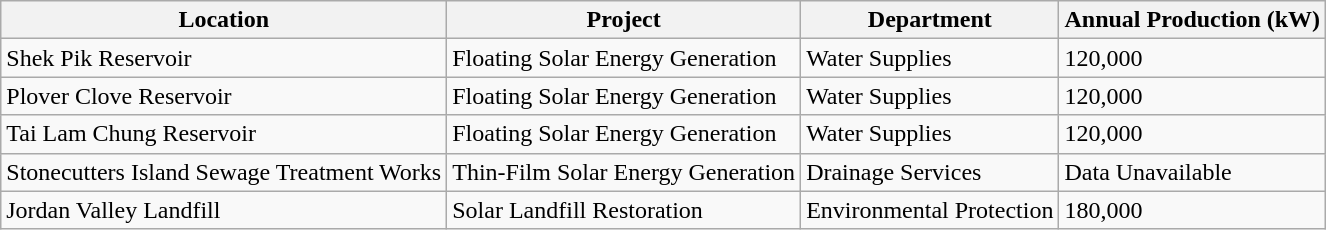<table class="wikitable">
<tr>
<th>Location</th>
<th>Project</th>
<th>Department</th>
<th>Annual Production (kW)</th>
</tr>
<tr>
<td>Shek Pik Reservoir</td>
<td>Floating Solar Energy Generation</td>
<td>Water Supplies</td>
<td>120,000</td>
</tr>
<tr>
<td>Plover Clove Reservoir</td>
<td>Floating Solar Energy Generation</td>
<td>Water Supplies</td>
<td>120,000</td>
</tr>
<tr>
<td>Tai Lam Chung Reservoir</td>
<td>Floating Solar Energy Generation</td>
<td>Water Supplies</td>
<td>120,000</td>
</tr>
<tr>
<td>Stonecutters Island Sewage Treatment Works</td>
<td>Thin-Film Solar Energy Generation</td>
<td>Drainage Services</td>
<td>Data Unavailable</td>
</tr>
<tr>
<td>Jordan Valley Landfill</td>
<td>Solar Landfill Restoration</td>
<td>Environmental Protection</td>
<td>180,000</td>
</tr>
</table>
